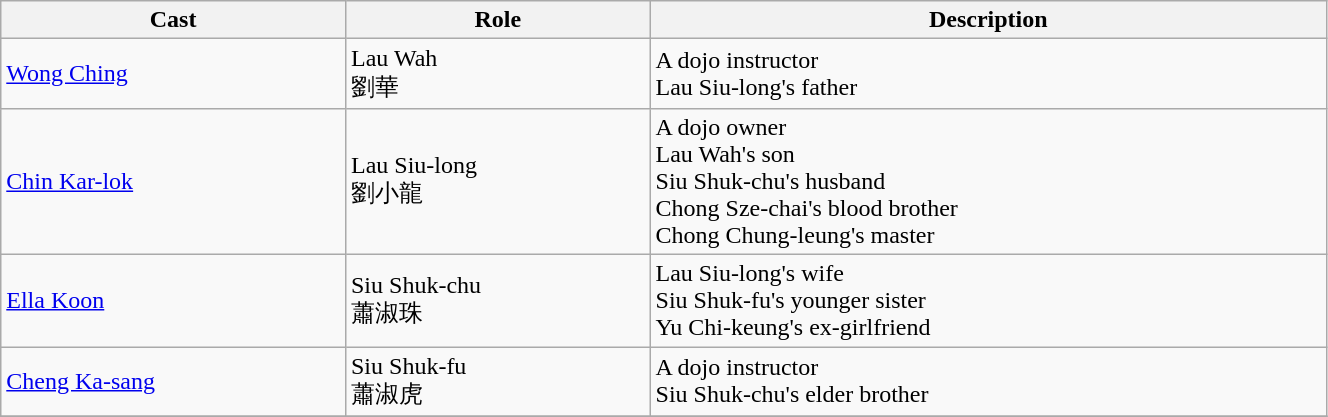<table class="wikitable" width="70%">
<tr>
<th>Cast</th>
<th>Role</th>
<th>Description</th>
</tr>
<tr>
<td><a href='#'>Wong Ching</a></td>
<td>Lau Wah<br>劉華</td>
<td>A dojo instructor<br>Lau Siu-long's father</td>
</tr>
<tr>
<td><a href='#'>Chin Kar-lok</a></td>
<td>Lau Siu-long<br>劉小龍</td>
<td>A dojo owner<br>Lau Wah's son<br>Siu Shuk-chu's husband<br>Chong Sze-chai's blood brother<br>Chong Chung-leung's master</td>
</tr>
<tr>
<td><a href='#'>Ella Koon</a></td>
<td>Siu Shuk-chu<br>蕭淑珠</td>
<td>Lau Siu-long's wife<br>Siu Shuk-fu's younger sister<br>Yu Chi-keung's ex-girlfriend</td>
</tr>
<tr>
<td><a href='#'>Cheng Ka-sang</a></td>
<td>Siu Shuk-fu<br>蕭淑虎</td>
<td>A dojo instructor<br>Siu Shuk-chu's elder brother</td>
</tr>
<tr>
</tr>
</table>
